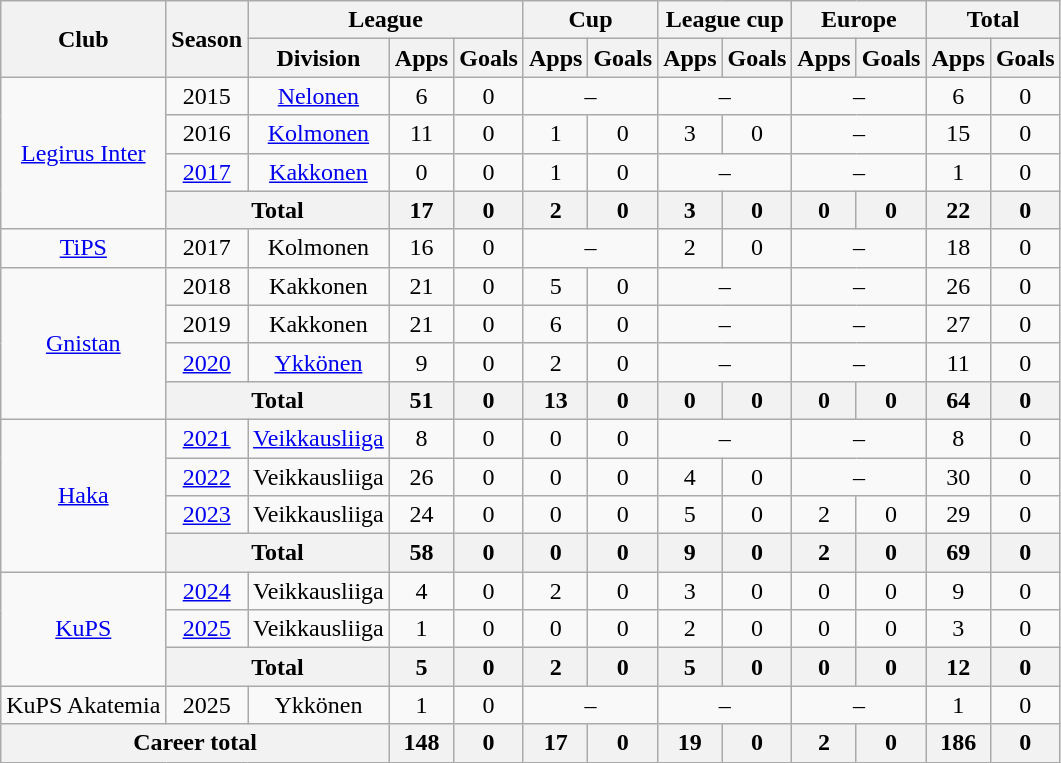<table class="wikitable" style="text-align:center">
<tr>
<th rowspan="2">Club</th>
<th rowspan="2">Season</th>
<th colspan="3">League</th>
<th colspan="2">Cup</th>
<th colspan="2">League cup</th>
<th colspan="2">Europe</th>
<th colspan="2">Total</th>
</tr>
<tr>
<th>Division</th>
<th>Apps</th>
<th>Goals</th>
<th>Apps</th>
<th>Goals</th>
<th>Apps</th>
<th>Goals</th>
<th>Apps</th>
<th>Goals</th>
<th>Apps</th>
<th>Goals</th>
</tr>
<tr>
<td rowspan=4><a href='#'>Legirus Inter</a></td>
<td>2015</td>
<td><a href='#'>Nelonen</a></td>
<td>6</td>
<td>0</td>
<td colspan=2>–</td>
<td colspan=2>–</td>
<td colspan=2>–</td>
<td>6</td>
<td>0</td>
</tr>
<tr>
<td>2016</td>
<td><a href='#'>Kolmonen</a></td>
<td>11</td>
<td>0</td>
<td>1</td>
<td>0</td>
<td>3</td>
<td>0</td>
<td colspan=2>–</td>
<td>15</td>
<td>0</td>
</tr>
<tr>
<td><a href='#'>2017</a></td>
<td><a href='#'>Kakkonen</a></td>
<td>0</td>
<td>0</td>
<td>1</td>
<td>0</td>
<td colspan=2>–</td>
<td colspan=2>–</td>
<td>1</td>
<td>0</td>
</tr>
<tr>
<th colspan="2">Total</th>
<th>17</th>
<th>0</th>
<th>2</th>
<th>0</th>
<th>3</th>
<th>0</th>
<th>0</th>
<th>0</th>
<th>22</th>
<th>0</th>
</tr>
<tr>
<td><a href='#'>TiPS</a></td>
<td>2017</td>
<td>Kolmonen</td>
<td>16</td>
<td>0</td>
<td colspan=2>–</td>
<td>2</td>
<td>0</td>
<td colspan=2>–</td>
<td>18</td>
<td>0</td>
</tr>
<tr>
<td rowspan=4><a href='#'>Gnistan</a></td>
<td>2018</td>
<td>Kakkonen</td>
<td>21</td>
<td>0</td>
<td>5</td>
<td>0</td>
<td colspan=2>–</td>
<td colspan=2>–</td>
<td>26</td>
<td>0</td>
</tr>
<tr>
<td>2019</td>
<td>Kakkonen</td>
<td>21</td>
<td>0</td>
<td>6</td>
<td>0</td>
<td colspan=2>–</td>
<td colspan=2>–</td>
<td>27</td>
<td>0</td>
</tr>
<tr>
<td><a href='#'>2020</a></td>
<td><a href='#'>Ykkönen</a></td>
<td>9</td>
<td>0</td>
<td>2</td>
<td>0</td>
<td colspan=2>–</td>
<td colspan=2>–</td>
<td>11</td>
<td>0</td>
</tr>
<tr>
<th colspan="2">Total</th>
<th>51</th>
<th>0</th>
<th>13</th>
<th>0</th>
<th>0</th>
<th>0</th>
<th>0</th>
<th>0</th>
<th>64</th>
<th>0</th>
</tr>
<tr>
<td rowspan=4><a href='#'>Haka</a></td>
<td><a href='#'>2021</a></td>
<td><a href='#'>Veikkausliiga</a></td>
<td>8</td>
<td>0</td>
<td>0</td>
<td>0</td>
<td colspan=2>–</td>
<td colspan=2>–</td>
<td>8</td>
<td>0</td>
</tr>
<tr>
<td><a href='#'>2022</a></td>
<td>Veikkausliiga</td>
<td>26</td>
<td>0</td>
<td>0</td>
<td>0</td>
<td>4</td>
<td>0</td>
<td colspan=2>–</td>
<td>30</td>
<td>0</td>
</tr>
<tr>
<td><a href='#'>2023</a></td>
<td>Veikkausliiga</td>
<td>24</td>
<td>0</td>
<td>0</td>
<td>0</td>
<td>5</td>
<td>0</td>
<td>2</td>
<td>0</td>
<td>29</td>
<td>0</td>
</tr>
<tr>
<th colspan="2">Total</th>
<th>58</th>
<th>0</th>
<th>0</th>
<th>0</th>
<th>9</th>
<th>0</th>
<th>2</th>
<th>0</th>
<th>69</th>
<th>0</th>
</tr>
<tr>
<td rowspan=3><a href='#'>KuPS</a></td>
<td><a href='#'>2024</a></td>
<td>Veikkausliiga</td>
<td>4</td>
<td>0</td>
<td>2</td>
<td>0</td>
<td>3</td>
<td>0</td>
<td>0</td>
<td>0</td>
<td>9</td>
<td>0</td>
</tr>
<tr>
<td><a href='#'>2025</a></td>
<td>Veikkausliiga</td>
<td>1</td>
<td>0</td>
<td>0</td>
<td>0</td>
<td>2</td>
<td>0</td>
<td>0</td>
<td>0</td>
<td>3</td>
<td>0</td>
</tr>
<tr>
<th colspan=2>Total</th>
<th>5</th>
<th>0</th>
<th>2</th>
<th>0</th>
<th>5</th>
<th>0</th>
<th>0</th>
<th>0</th>
<th>12</th>
<th>0</th>
</tr>
<tr>
<td>KuPS Akatemia</td>
<td>2025</td>
<td>Ykkönen</td>
<td>1</td>
<td>0</td>
<td colspan=2>–</td>
<td colspan=2>–</td>
<td colspan=2>–</td>
<td>1</td>
<td>0</td>
</tr>
<tr>
<th colspan="3">Career total</th>
<th>148</th>
<th>0</th>
<th>17</th>
<th>0</th>
<th>19</th>
<th>0</th>
<th>2</th>
<th>0</th>
<th>186</th>
<th>0</th>
</tr>
</table>
